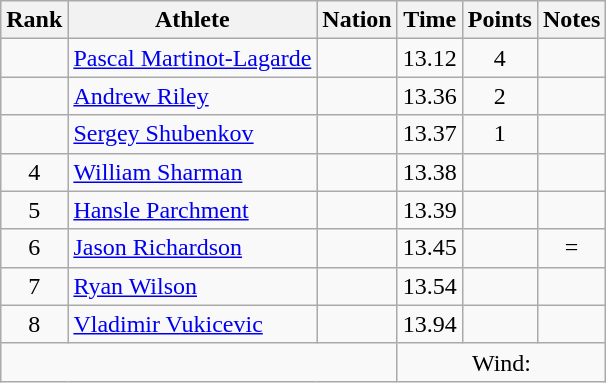<table class="wikitable sortable" style="text-align:center;">
<tr>
<th scope="col" style="width: 10px;">Rank</th>
<th scope="col">Athlete</th>
<th scope="col">Nation</th>
<th scope="col">Time</th>
<th scope="col">Points</th>
<th scope="col">Notes</th>
</tr>
<tr>
<td></td>
<td align=left><a href='#'>Pascal Martinot-Lagarde</a></td>
<td align=left></td>
<td>13.12</td>
<td>4</td>
<td></td>
</tr>
<tr>
<td></td>
<td align=left><a href='#'>Andrew Riley</a></td>
<td align=left></td>
<td>13.36</td>
<td>2</td>
<td></td>
</tr>
<tr>
<td></td>
<td align=left><a href='#'>Sergey Shubenkov</a></td>
<td align=left></td>
<td>13.37</td>
<td>1</td>
<td></td>
</tr>
<tr>
<td>4</td>
<td align=left><a href='#'>William Sharman</a></td>
<td align=left></td>
<td>13.38</td>
<td></td>
<td></td>
</tr>
<tr>
<td>5</td>
<td align=left><a href='#'>Hansle Parchment</a></td>
<td align=left></td>
<td>13.39</td>
<td></td>
<td></td>
</tr>
<tr>
<td>6</td>
<td align=left><a href='#'>Jason Richardson</a></td>
<td align=left></td>
<td>13.45</td>
<td></td>
<td>=</td>
</tr>
<tr>
<td>7</td>
<td align=left><a href='#'>Ryan Wilson</a></td>
<td align=left></td>
<td>13.54</td>
<td></td>
<td></td>
</tr>
<tr>
<td>8</td>
<td align=left><a href='#'>Vladimir Vukicevic</a></td>
<td align=left></td>
<td>13.94</td>
<td></td>
<td></td>
</tr>
<tr class="sortbottom">
<td colspan="3"></td>
<td colspan="3">Wind: </td>
</tr>
</table>
